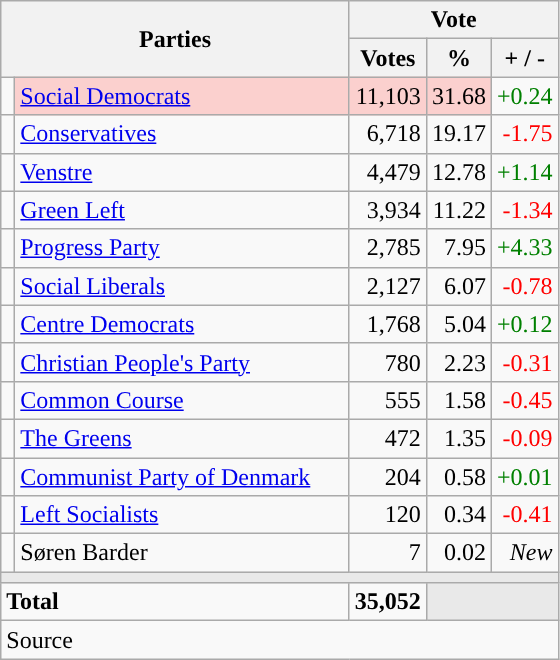<table class="wikitable" style="text-align:right;">
<tr>
<th style="text-align:centre;" rowspan="2" colspan="2" width="225">Parties</th>
<th colspan="3">Vote</th>
</tr>
<tr>
<th width="15">Votes</th>
<th width="15">%</th>
<th width="15">+ / -</th>
</tr>
<tr>
<td width="2" style="color:inherit;background:"></td>
<td bgcolor=#fbd0ce  align="left"><a href='#'>Social Democrats</a></td>
<td bgcolor=#fbd0ce>11,103</td>
<td bgcolor=#fbd0ce>31.68</td>
<td style=color:green;>+0.24</td>
</tr>
<tr>
<td width="2" style="color:inherit;background:"></td>
<td align="left"><a href='#'>Conservatives</a></td>
<td>6,718</td>
<td>19.17</td>
<td style=color:red;>-1.75</td>
</tr>
<tr>
<td width="2" style="color:inherit;background:"></td>
<td align="left"><a href='#'>Venstre</a></td>
<td>4,479</td>
<td>12.78</td>
<td style=color:green;>+1.14</td>
</tr>
<tr>
<td width="2" style="color:inherit;background:"></td>
<td align="left"><a href='#'>Green Left</a></td>
<td>3,934</td>
<td>11.22</td>
<td style=color:red;>-1.34</td>
</tr>
<tr>
<td width="2" style="color:inherit;background:"></td>
<td align="left"><a href='#'>Progress Party</a></td>
<td>2,785</td>
<td>7.95</td>
<td style=color:green;>+4.33</td>
</tr>
<tr>
<td width="2" style="color:inherit;background:"></td>
<td align="left"><a href='#'>Social Liberals</a></td>
<td>2,127</td>
<td>6.07</td>
<td style=color:red;>-0.78</td>
</tr>
<tr>
<td width="2" style="color:inherit;background:"></td>
<td align="left"><a href='#'>Centre Democrats</a></td>
<td>1,768</td>
<td>5.04</td>
<td style=color:green;>+0.12</td>
</tr>
<tr>
<td width="2" style="color:inherit;background:"></td>
<td align="left"><a href='#'>Christian People's Party</a></td>
<td>780</td>
<td>2.23</td>
<td style=color:red;>-0.31</td>
</tr>
<tr>
<td width="2" style="color:inherit;background:"></td>
<td align="left"><a href='#'>Common Course</a></td>
<td>555</td>
<td>1.58</td>
<td style=color:red;>-0.45</td>
</tr>
<tr>
<td width="2" style="color:inherit;background:"></td>
<td align="left"><a href='#'>The Greens</a></td>
<td>472</td>
<td>1.35</td>
<td style=color:red;>-0.09</td>
</tr>
<tr>
<td width="2" style="color:inherit;background:"></td>
<td align="left"><a href='#'>Communist Party of Denmark</a></td>
<td>204</td>
<td>0.58</td>
<td style=color:green;>+0.01</td>
</tr>
<tr>
<td width="2" style="color:inherit;background:"></td>
<td align="left"><a href='#'>Left Socialists</a></td>
<td>120</td>
<td>0.34</td>
<td style=color:red;>-0.41</td>
</tr>
<tr>
<td width="2" style="color:inherit;background:"></td>
<td align="left">Søren Barder</td>
<td>7</td>
<td>0.02</td>
<td><em>New</em></td>
</tr>
<tr>
<td colspan="7" bgcolor="#E9E9E9"></td>
</tr>
<tr>
<td align="left" colspan="2"><strong>Total</strong></td>
<td><strong>35,052</strong></td>
<td bgcolor="#E9E9E9" colspan="2"></td>
</tr>
<tr>
<td align="left" colspan="6">Source</td>
</tr>
</table>
